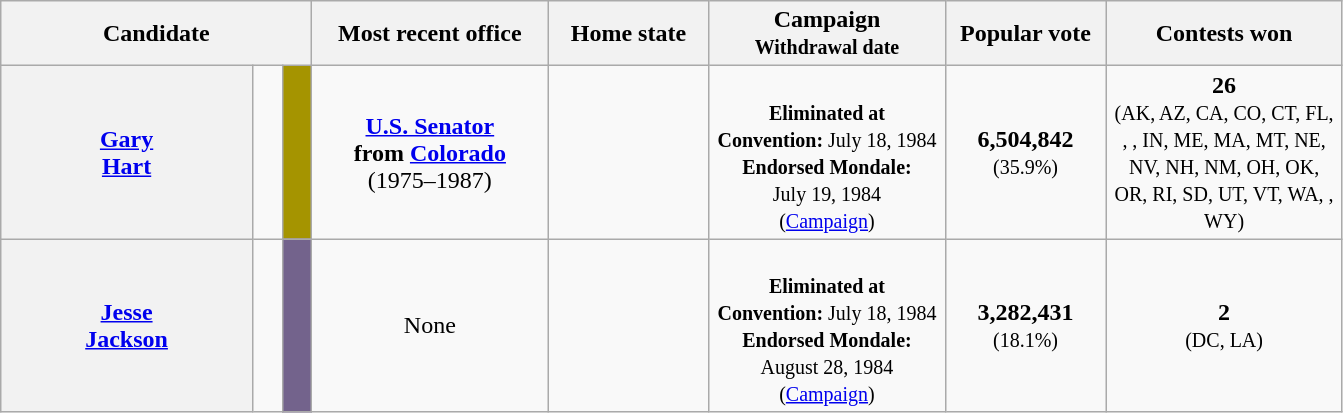<table class="wikitable sortable" style="text-align:center">
<tr>
<th style="width:200px;" colspan="3">Candidate</th>
<th style="width:150px;">Most recent office</th>
<th style="width:100px;">Home state</th>
<th style="width:150px;">Campaign<br><small>Withdrawal date</small></th>
<th style="width:100px;">Popular vote</th>
<th style="width:150px;">Contests won</th>
</tr>
<tr>
<th><a href='#'>Gary<br>Hart</a></th>
<td data-sort-value="Hart"></td>
<td style="background:#a59400;"></td>
<td><strong><a href='#'>U.S. Senator</a><br>from <a href='#'>Colorado</a></strong><br>(1975–1987)</td>
<td></td>
<td><br><small><strong>Eliminated at Convention:</strong> July 18, 1984</small><br><small><strong>Endorsed Mondale:</strong><br>July 19, 1984</small><br><small>(<a href='#'>Campaign</a>)</small></td>
<td><strong>6,504,842</strong><br><small>(35.9%)</small></td>
<td><strong>26</strong><br><small>(AK, AZ, CA, CO, CT, FL, , , IN, ME, MA, MT, NE, NV, NH, NM, OH, OK, OR, RI, SD, UT, VT, WA, , WY)</small></td>
</tr>
<tr>
<th><a href='#'>Jesse<br>Jackson</a></th>
<td data-sort-value="Jackson"></td>
<td style="background:#73638c;"></td>
<td>None</td>
<td></td>
<td><br><small><strong>Eliminated at Convention:</strong> July 18, 1984</small><br><small><strong>Endorsed Mondale:</strong><br>August 28, 1984</small><br><small>(<a href='#'>Campaign</a>)</small></td>
<td><strong>3,282,431</strong><br><small>(18.1%)</small></td>
<td><strong>2</strong><br><small>(DC, LA)</small></td>
</tr>
</table>
